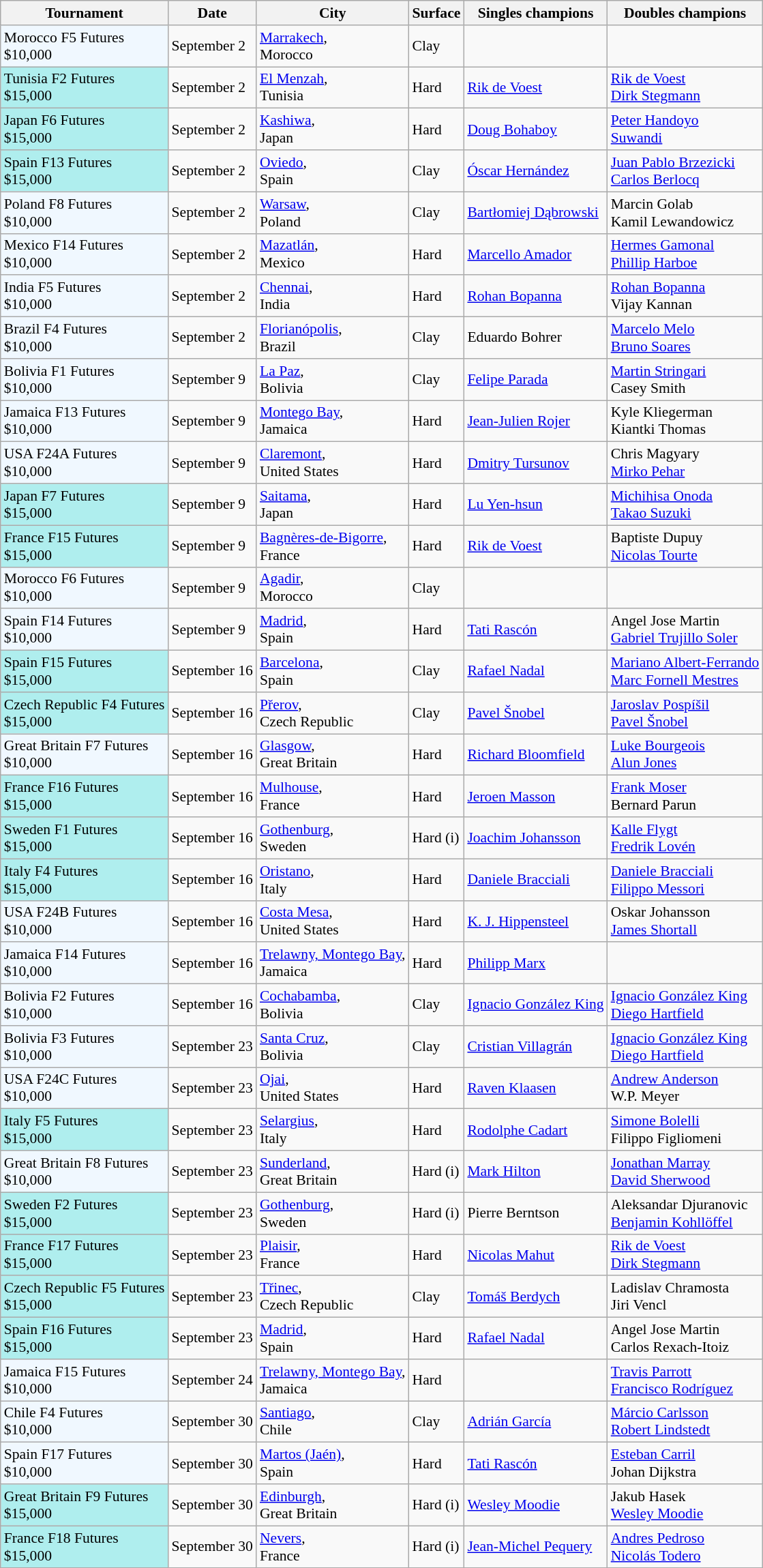<table class="sortable wikitable" style="font-size:90%">
<tr>
<th>Tournament</th>
<th>Date</th>
<th>City</th>
<th>Surface</th>
<th>Singles champions</th>
<th>Doubles champions</th>
</tr>
<tr>
<td style="background:#f0f8ff;">Morocco F5 Futures<br>$10,000</td>
<td>September 2</td>
<td><a href='#'>Marrakech</a>,<br>Morocco</td>
<td>Clay</td>
<td></td>
<td></td>
</tr>
<tr>
<td style="background:#afeeee;">Tunisia F2 Futures<br>$15,000</td>
<td>September 2</td>
<td><a href='#'>El Menzah</a>,<br>Tunisia</td>
<td>Hard</td>
<td> <a href='#'>Rik de Voest</a></td>
<td> <a href='#'>Rik de Voest</a><br> <a href='#'>Dirk Stegmann</a></td>
</tr>
<tr>
<td style="background:#afeeee;">Japan F6 Futures<br>$15,000</td>
<td>September 2</td>
<td><a href='#'>Kashiwa</a>,<br>Japan</td>
<td>Hard</td>
<td> <a href='#'>Doug Bohaboy</a></td>
<td> <a href='#'>Peter Handoyo</a><br> <a href='#'>Suwandi</a></td>
</tr>
<tr>
<td style="background:#afeeee;">Spain F13 Futures<br>$15,000</td>
<td>September 2</td>
<td><a href='#'>Oviedo</a>,<br>Spain</td>
<td>Clay</td>
<td> <a href='#'>Óscar Hernández</a></td>
<td> <a href='#'>Juan Pablo Brzezicki</a><br> <a href='#'>Carlos Berlocq</a></td>
</tr>
<tr>
<td style="background:#f0f8ff;">Poland F8 Futures<br>$10,000</td>
<td>September 2</td>
<td><a href='#'>Warsaw</a>,<br>Poland</td>
<td>Clay</td>
<td> <a href='#'>Bartłomiej Dąbrowski</a></td>
<td> Marcin Golab<br> Kamil Lewandowicz</td>
</tr>
<tr>
<td style="background:#f0f8ff;">Mexico F14 Futures<br>$10,000</td>
<td>September 2</td>
<td><a href='#'>Mazatlán</a>,<br>Mexico</td>
<td>Hard</td>
<td> <a href='#'>Marcello Amador</a></td>
<td> <a href='#'>Hermes Gamonal</a><br> <a href='#'>Phillip Harboe</a></td>
</tr>
<tr>
<td style="background:#f0f8ff;">India F5 Futures<br>$10,000</td>
<td>September 2</td>
<td><a href='#'>Chennai</a>,<br>India</td>
<td>Hard</td>
<td> <a href='#'>Rohan Bopanna</a></td>
<td> <a href='#'>Rohan Bopanna</a><br> Vijay Kannan</td>
</tr>
<tr>
<td style="background:#f0f8ff;">Brazil F4 Futures<br>$10,000</td>
<td>September 2</td>
<td><a href='#'>Florianópolis</a>,<br>Brazil</td>
<td>Clay</td>
<td> Eduardo Bohrer</td>
<td> <a href='#'>Marcelo Melo</a><br> <a href='#'>Bruno Soares</a></td>
</tr>
<tr>
<td style="background:#f0f8ff;">Bolivia F1 Futures<br>$10,000</td>
<td>September 9</td>
<td><a href='#'>La Paz</a>,<br>Bolivia</td>
<td>Clay</td>
<td> <a href='#'>Felipe Parada</a></td>
<td> <a href='#'>Martin Stringari</a><br> Casey Smith</td>
</tr>
<tr>
<td style="background:#f0f8ff;">Jamaica F13 Futures<br>$10,000</td>
<td>September 9</td>
<td><a href='#'>Montego Bay</a>,<br>Jamaica</td>
<td>Hard</td>
<td> <a href='#'>Jean-Julien Rojer</a></td>
<td> Kyle Kliegerman<br> Kiantki Thomas</td>
</tr>
<tr>
<td style="background:#f0f8ff;">USA F24A Futures<br>$10,000</td>
<td>September 9</td>
<td><a href='#'>Claremont</a>,<br>United States</td>
<td>Hard</td>
<td> <a href='#'>Dmitry Tursunov</a></td>
<td> Chris Magyary<br> <a href='#'>Mirko Pehar</a></td>
</tr>
<tr>
<td style="background:#afeeee;">Japan F7 Futures<br>$15,000</td>
<td>September 9</td>
<td><a href='#'>Saitama</a>,<br>Japan</td>
<td>Hard</td>
<td> <a href='#'>Lu Yen-hsun</a></td>
<td> <a href='#'>Michihisa Onoda</a><br> <a href='#'>Takao Suzuki</a></td>
</tr>
<tr>
<td style="background:#afeeee;">France F15 Futures<br>$15,000</td>
<td>September 9</td>
<td><a href='#'>Bagnères-de-Bigorre</a>,<br>France</td>
<td>Hard</td>
<td> <a href='#'>Rik de Voest</a></td>
<td> Baptiste Dupuy<br> <a href='#'>Nicolas Tourte</a></td>
</tr>
<tr>
<td style="background:#f0f8ff;">Morocco F6 Futures<br>$10,000</td>
<td>September 9</td>
<td><a href='#'>Agadir</a>,<br>Morocco</td>
<td>Clay</td>
<td></td>
<td></td>
</tr>
<tr>
<td style="background:#f0f8ff;">Spain F14 Futures<br>$10,000</td>
<td>September 9</td>
<td><a href='#'>Madrid</a>,<br>Spain</td>
<td>Hard</td>
<td> <a href='#'>Tati Rascón</a></td>
<td> Angel Jose Martin<br> <a href='#'>Gabriel Trujillo Soler</a></td>
</tr>
<tr>
<td style="background:#afeeee;">Spain F15 Futures<br>$15,000</td>
<td>September 16</td>
<td><a href='#'>Barcelona</a>,<br>Spain</td>
<td>Clay</td>
<td> <a href='#'>Rafael Nadal</a></td>
<td> <a href='#'>Mariano Albert-Ferrando</a><br> <a href='#'>Marc Fornell Mestres</a></td>
</tr>
<tr>
<td style="background:#afeeee;">Czech Republic F4 Futures<br>$15,000</td>
<td>September 16</td>
<td><a href='#'>Přerov</a>,<br>Czech Republic</td>
<td>Clay</td>
<td> <a href='#'>Pavel Šnobel</a></td>
<td> <a href='#'>Jaroslav Pospíšil</a><br> <a href='#'>Pavel Šnobel</a></td>
</tr>
<tr>
<td style="background:#f0f8ff;">Great Britain F7 Futures<br>$10,000</td>
<td>September 16</td>
<td><a href='#'>Glasgow</a>,<br>Great Britain</td>
<td>Hard</td>
<td> <a href='#'>Richard Bloomfield</a></td>
<td> <a href='#'>Luke Bourgeois</a><br> <a href='#'>Alun Jones</a></td>
</tr>
<tr>
<td style="background:#afeeee;">France F16 Futures<br>$15,000</td>
<td>September 16</td>
<td><a href='#'>Mulhouse</a>,<br>France</td>
<td>Hard</td>
<td> <a href='#'>Jeroen Masson</a></td>
<td> <a href='#'>Frank Moser</a><br> Bernard Parun</td>
</tr>
<tr>
<td style="background:#afeeee;">Sweden F1 Futures<br>$15,000</td>
<td>September 16</td>
<td><a href='#'>Gothenburg</a>,<br>Sweden</td>
<td>Hard (i)</td>
<td> <a href='#'>Joachim Johansson</a></td>
<td> <a href='#'>Kalle Flygt</a><br> <a href='#'>Fredrik Lovén</a></td>
</tr>
<tr>
<td style="background:#afeeee;">Italy F4 Futures<br>$15,000</td>
<td>September 16</td>
<td><a href='#'>Oristano</a>,<br>Italy</td>
<td>Hard</td>
<td> <a href='#'>Daniele Bracciali</a></td>
<td> <a href='#'>Daniele Bracciali</a><br> <a href='#'>Filippo Messori</a></td>
</tr>
<tr>
<td style="background:#f0f8ff;">USA F24B Futures<br>$10,000</td>
<td>September 16</td>
<td><a href='#'>Costa Mesa</a>,<br>United States</td>
<td>Hard</td>
<td> <a href='#'>K. J. Hippensteel</a></td>
<td> Oskar Johansson<br> <a href='#'>James Shortall</a></td>
</tr>
<tr>
<td style="background:#f0f8ff;">Jamaica F14 Futures<br>$10,000</td>
<td>September 16</td>
<td><a href='#'>Trelawny, Montego Bay</a>,<br>Jamaica</td>
<td>Hard</td>
<td> <a href='#'>Philipp Marx</a></td>
<td></td>
</tr>
<tr>
<td style="background:#f0f8ff;">Bolivia F2 Futures<br>$10,000</td>
<td>September 16</td>
<td><a href='#'>Cochabamba</a>,<br>Bolivia</td>
<td>Clay</td>
<td> <a href='#'>Ignacio González King</a></td>
<td> <a href='#'>Ignacio González King</a><br> <a href='#'>Diego Hartfield</a></td>
</tr>
<tr>
<td style="background:#f0f8ff;">Bolivia F3 Futures<br>$10,000</td>
<td>September 23</td>
<td><a href='#'>Santa Cruz</a>,<br>Bolivia</td>
<td>Clay</td>
<td> <a href='#'>Cristian Villagrán</a></td>
<td> <a href='#'>Ignacio González King</a><br> <a href='#'>Diego Hartfield</a></td>
</tr>
<tr>
<td style="background:#f0f8ff;">USA F24C Futures<br>$10,000</td>
<td>September 23</td>
<td><a href='#'>Ojai</a>,<br>United States</td>
<td>Hard</td>
<td> <a href='#'>Raven Klaasen</a></td>
<td> <a href='#'>Andrew Anderson</a><br> W.P. Meyer</td>
</tr>
<tr>
<td style="background:#afeeee;">Italy F5 Futures<br>$15,000</td>
<td>September 23</td>
<td><a href='#'>Selargius</a>,<br>Italy</td>
<td>Hard</td>
<td> <a href='#'>Rodolphe Cadart</a></td>
<td> <a href='#'>Simone Bolelli</a><br> Filippo Figliomeni</td>
</tr>
<tr>
<td style="background:#f0f8ff;">Great Britain F8 Futures<br>$10,000</td>
<td>September 23</td>
<td><a href='#'>Sunderland</a>,<br>Great Britain</td>
<td>Hard (i)</td>
<td> <a href='#'>Mark Hilton</a></td>
<td> <a href='#'>Jonathan Marray</a><br> <a href='#'>David Sherwood</a></td>
</tr>
<tr>
<td style="background:#afeeee;">Sweden F2 Futures<br>$15,000</td>
<td>September 23</td>
<td><a href='#'>Gothenburg</a>,<br>Sweden</td>
<td>Hard (i)</td>
<td> Pierre Berntson</td>
<td> Aleksandar Djuranovic<br> <a href='#'>Benjamin Kohllöffel</a></td>
</tr>
<tr>
<td style="background:#afeeee;">France F17 Futures<br>$15,000</td>
<td>September 23</td>
<td><a href='#'>Plaisir</a>,<br>France</td>
<td>Hard</td>
<td> <a href='#'>Nicolas Mahut</a></td>
<td> <a href='#'>Rik de Voest</a><br> <a href='#'>Dirk Stegmann</a></td>
</tr>
<tr>
<td style="background:#afeeee;">Czech Republic F5 Futures<br>$15,000</td>
<td>September 23</td>
<td><a href='#'>Třinec</a>,<br>Czech Republic</td>
<td>Clay</td>
<td> <a href='#'>Tomáš Berdych</a></td>
<td> Ladislav Chramosta<br> Jiri Vencl</td>
</tr>
<tr>
<td style="background:#afeeee;">Spain F16 Futures<br>$15,000</td>
<td>September 23</td>
<td><a href='#'>Madrid</a>,<br>Spain</td>
<td>Hard</td>
<td> <a href='#'>Rafael Nadal</a></td>
<td> Angel Jose Martin<br> Carlos Rexach-Itoiz</td>
</tr>
<tr>
<td style="background:#f0f8ff;">Jamaica F15 Futures<br>$10,000</td>
<td>September 24</td>
<td><a href='#'>Trelawny, Montego Bay</a>,<br>Jamaica</td>
<td>Hard</td>
<td></td>
<td> <a href='#'>Travis Parrott</a><br> <a href='#'>Francisco Rodríguez</a></td>
</tr>
<tr>
<td style="background:#f0f8ff;">Chile F4 Futures<br>$10,000</td>
<td>September 30</td>
<td><a href='#'>Santiago</a>,<br>Chile</td>
<td>Clay</td>
<td> <a href='#'>Adrián García</a></td>
<td> <a href='#'>Márcio Carlsson</a><br> <a href='#'>Robert Lindstedt</a></td>
</tr>
<tr>
<td style="background:#f0f8ff;">Spain F17 Futures<br>$10,000</td>
<td>September 30</td>
<td><a href='#'>Martos (Jaén)</a>,<br>Spain</td>
<td>Hard</td>
<td> <a href='#'>Tati Rascón</a></td>
<td> <a href='#'>Esteban Carril</a><br> Johan Dijkstra</td>
</tr>
<tr>
<td style="background:#afeeee;">Great Britain F9 Futures<br>$15,000</td>
<td>September 30</td>
<td><a href='#'>Edinburgh</a>,<br>Great Britain</td>
<td>Hard (i)</td>
<td> <a href='#'>Wesley Moodie</a></td>
<td> Jakub Hasek<br> <a href='#'>Wesley Moodie</a></td>
</tr>
<tr>
<td style="background:#afeeee;">France F18 Futures<br>$15,000</td>
<td>September 30</td>
<td><a href='#'>Nevers</a>,<br>France</td>
<td>Hard (i)</td>
<td> <a href='#'>Jean-Michel Pequery</a></td>
<td> <a href='#'>Andres Pedroso</a><br> <a href='#'>Nicolás Todero</a></td>
</tr>
</table>
